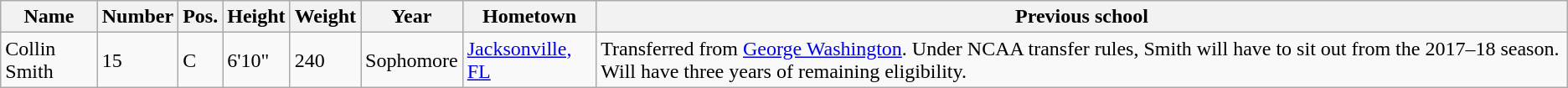<table class="wikitable sortable" border="1">
<tr>
<th>Name</th>
<th>Number</th>
<th>Pos.</th>
<th>Height</th>
<th>Weight</th>
<th>Year</th>
<th>Hometown</th>
<th class="unsortable">Previous school</th>
</tr>
<tr>
<td>Collin Smith</td>
<td>15</td>
<td>C</td>
<td>6'10"</td>
<td>240</td>
<td>Sophomore</td>
<td><a href='#'>Jacksonville, FL</a></td>
<td>Transferred from <a href='#'>George Washington</a>. Under NCAA transfer rules, Smith will have to sit out from the 2017–18 season. Will have three years of remaining eligibility.</td>
</tr>
</table>
